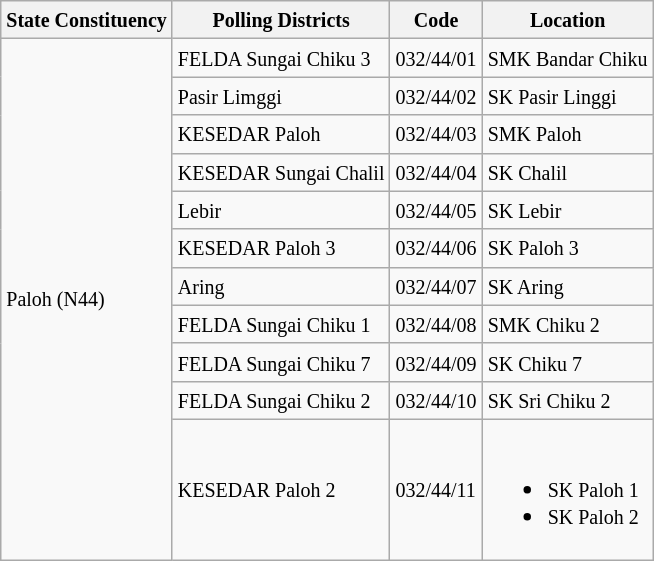<table class="wikitable sortable mw-collapsible">
<tr>
<th><small>State Constituency</small></th>
<th><small>Polling Districts</small></th>
<th><small>Code</small></th>
<th><small>Location</small></th>
</tr>
<tr>
<td rowspan="11"><small>Paloh (N44)</small></td>
<td><small>FELDA Sungai Chiku 3</small></td>
<td><small>032/44/01</small></td>
<td><small>SMK Bandar Chiku</small></td>
</tr>
<tr>
<td><small>Pasir Limggi</small></td>
<td><small>032/44/02</small></td>
<td><small>SK Pasir Linggi</small></td>
</tr>
<tr>
<td><small>KESEDAR Paloh</small></td>
<td><small>032/44/03</small></td>
<td><small>SMK Paloh</small></td>
</tr>
<tr>
<td><small>KESEDAR Sungai Chalil</small></td>
<td><small>032/44/04</small></td>
<td><small>SK Chalil</small></td>
</tr>
<tr>
<td><small>Lebir</small></td>
<td><small>032/44/05</small></td>
<td><small>SK Lebir</small></td>
</tr>
<tr>
<td><small>KESEDAR Paloh 3</small></td>
<td><small>032/44/06</small></td>
<td><small>SK Paloh 3</small></td>
</tr>
<tr>
<td><small>Aring</small></td>
<td><small>032/44/07</small></td>
<td><small>SK Aring</small></td>
</tr>
<tr>
<td><small>FELDA Sungai Chiku 1</small></td>
<td><small>032/44/08</small></td>
<td><small>SMK Chiku 2</small></td>
</tr>
<tr>
<td><small>FELDA Sungai Chiku 7</small></td>
<td><small>032/44/09</small></td>
<td><small>SK Chiku 7</small></td>
</tr>
<tr>
<td><small>FELDA Sungai Chiku 2</small></td>
<td><small>032/44/10</small></td>
<td><small>SK Sri Chiku 2</small></td>
</tr>
<tr>
<td><small>KESEDAR Paloh 2</small></td>
<td><small>032/44/11</small></td>
<td><br><ul><li><small>SK Paloh 1</small></li><li><small>SK Paloh 2</small></li></ul></td>
</tr>
</table>
